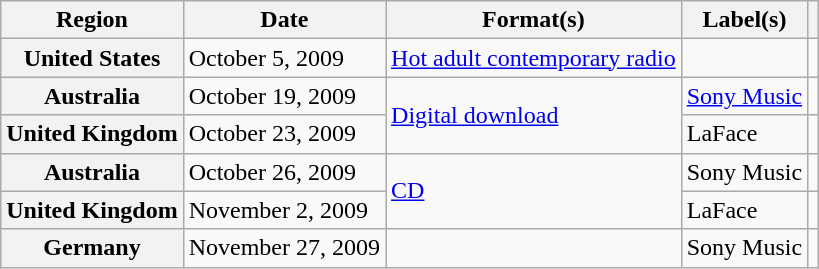<table class="wikitable plainrowheaders">
<tr>
<th scope="col">Region</th>
<th scope="col">Date</th>
<th scope="col">Format(s)</th>
<th scope="col">Label(s)</th>
<th scope="col"></th>
</tr>
<tr>
<th scope="row">United States</th>
<td>October 5, 2009</td>
<td><a href='#'>Hot adult contemporary radio</a></td>
<td></td>
<td></td>
</tr>
<tr>
<th scope="row">Australia</th>
<td>October 19, 2009</td>
<td rowspan="2"><a href='#'>Digital download</a></td>
<td><a href='#'>Sony Music</a></td>
<td></td>
</tr>
<tr>
<th scope="row">United Kingdom</th>
<td>October 23, 2009</td>
<td>LaFace</td>
<td></td>
</tr>
<tr>
<th scope="row">Australia</th>
<td>October 26, 2009</td>
<td rowspan="2"><a href='#'>CD</a></td>
<td>Sony Music</td>
<td></td>
</tr>
<tr>
<th scope="row">United Kingdom</th>
<td>November 2, 2009</td>
<td>LaFace</td>
<td></td>
</tr>
<tr>
<th scope="row">Germany</th>
<td>November 27, 2009</td>
<td></td>
<td>Sony Music</td>
<td></td>
</tr>
</table>
